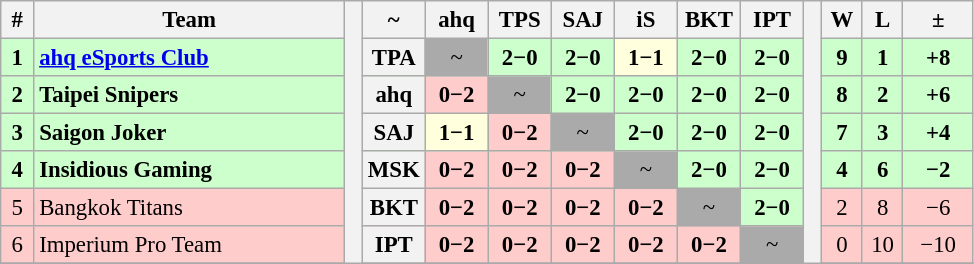<table class="wikitable" style="font-size: 95%; text-align: center">
<tr>
<th width="15">#</th>
<th style="width:200px;">Team</th>
<th rowspan="10" style="width:5px;;"></th>
<th>~</th>
<th style="width:35px;" title="">ahq</th>
<th style="width:35px;" title="">TPS</th>
<th style="width:35px;" title="">SAJ</th>
<th style="width:35px;" title="">iS</th>
<th style="width:35px;" title="">BKT</th>
<th style="width:35px;" title="">IPT</th>
<th rowspan="10" style="width:5px;;"></th>
<th style="width:20px;" title="Wins">W</th>
<th style="width:20px;" title="Losses">L</th>
<th style="width:40px;">±</th>
</tr>
<tr style="background:#cfc;">
<td><strong>1</strong></td>
<td style="text-align: left"> <strong><a href='#'>ahq eSports Club</a></strong></td>
<th>TPA</th>
<td style="background-color:#aaaaaa">~</td>
<td style="background-color:#ccffcc"><strong>2−0</strong></td>
<td style="background-color:#ccffcc"><strong>2−0</strong></td>
<td style="background-color:#ffd;"><strong>1−1</strong></td>
<td style="background-color:#ccffcc"><strong>2−0</strong></td>
<td style="background-color:#ccffcc"><strong>2−0</strong></td>
<td><strong>9</strong></td>
<td><strong>1</strong></td>
<td><strong>+8</strong></td>
</tr>
<tr style="background:#cfc;">
<td><strong>2</strong></td>
<td style="text-align: left"> <strong>Taipei Snipers</strong></td>
<th>ahq</th>
<td style="background-color:#ffcccc"><strong>0−2</strong></td>
<td style="background-color:#aaaaaa">~</td>
<td style="background-color:#ccffcc"><strong>2−0</strong></td>
<td style="background-color:#ccffcc"><strong>2−0</strong></td>
<td style="background-color:#ccffcc"><strong>2−0</strong></td>
<td style="background-color:#ccffcc"><strong>2−0</strong></td>
<td><strong>8</strong></td>
<td><strong>2</strong></td>
<td><strong>+6</strong></td>
</tr>
<tr style="background:#cfc;">
<td><strong>3</strong></td>
<td style="text-align: left"> <strong>Saigon Joker</strong></td>
<th>SAJ</th>
<td style="background-color:#ffd;"><strong>1−1</strong></td>
<td style="background-color:#ffcccc"><strong>0−2</strong></td>
<td style="background-color:#aaaaaa">~</td>
<td style="background-color:#ccffcc"><strong>2−0</strong></td>
<td style="background-color:#ccffcc"><strong>2−0</strong></td>
<td style="background-color:#ccffcc"><strong>2−0</strong></td>
<td><strong>7</strong></td>
<td><strong>3</strong></td>
<td><strong>+4</strong></td>
</tr>
<tr style="background:#cfc;">
<td><strong>4</strong></td>
<td style="text-align: left"> <strong>Insidious Gaming</strong></td>
<th>MSK</th>
<td style="background-color:#ffcccc"><strong>0−2</strong></td>
<td style="background-color:#ffcccc"><strong>0−2</strong></td>
<td style="background-color:#ffcccc"><strong>0−2</strong></td>
<td style="background-color:#aaaaaa">~</td>
<td style="background-color:#ccffcc"><strong>2−0</strong></td>
<td style="background-color:#ccffcc"><strong>2−0</strong></td>
<td><strong>4</strong></td>
<td><strong>6</strong></td>
<td><strong>−2</strong></td>
</tr>
<tr style="background-color:#ffcccc">
<td>5</td>
<td style="text-align: left"> Bangkok Titans</td>
<th>BKT</th>
<td style="background-color:#ffcccc"><strong>0−2</strong></td>
<td style="background-color:#ffcccc"><strong>0−2</strong></td>
<td style="background-color:#ffcccc"><strong>0−2</strong></td>
<td style="background-color:#ffcccc"><strong>0−2</strong></td>
<td style="background-color:#aaaaaa">~</td>
<td style="background-color:#ccffcc"><strong>2−0</strong></td>
<td>2</td>
<td>8</td>
<td>−6</td>
</tr>
<tr style="background-color:#ffcccc">
<td>6</td>
<td style="text-align: left"> Imperium Pro Team</td>
<th>IPT</th>
<td style="background-color:#ffcccc"><strong>0−2</strong></td>
<td style="background-color:#ffcccc"><strong>0−2</strong></td>
<td style="background-color:#ffcccc"><strong>0−2</strong></td>
<td style="background-color:#ffcccc"><strong>0−2</strong></td>
<td style="background-color:#ffcccc"><strong>0−2</strong></td>
<td style="background-color:#aaaaaa">~</td>
<td>0</td>
<td>10</td>
<td>−10</td>
</tr>
<tr>
</tr>
</table>
